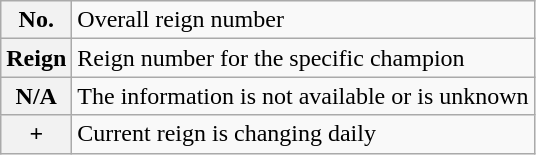<table class="wikitable">
<tr>
<th><strong>No.</strong></th>
<td>Overall reign number</td>
</tr>
<tr>
<th><strong>Reign</strong></th>
<td>Reign number for the specific champion</td>
</tr>
<tr>
<th>N/A</th>
<td>The information is not available or is unknown</td>
</tr>
<tr>
<th><strong>+</strong></th>
<td>Current reign is changing daily</td>
</tr>
</table>
